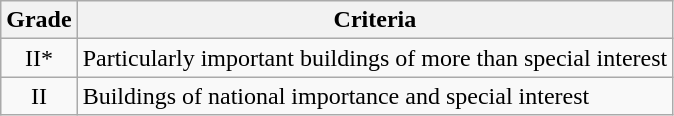<table class="wikitable">
<tr>
<th>Grade</th>
<th>Criteria</th>
</tr>
<tr>
<td align="center" >II*</td>
<td>Particularly important buildings of more than special interest</td>
</tr>
<tr>
<td align="center" >II</td>
<td>Buildings of national importance and special interest</td>
</tr>
</table>
